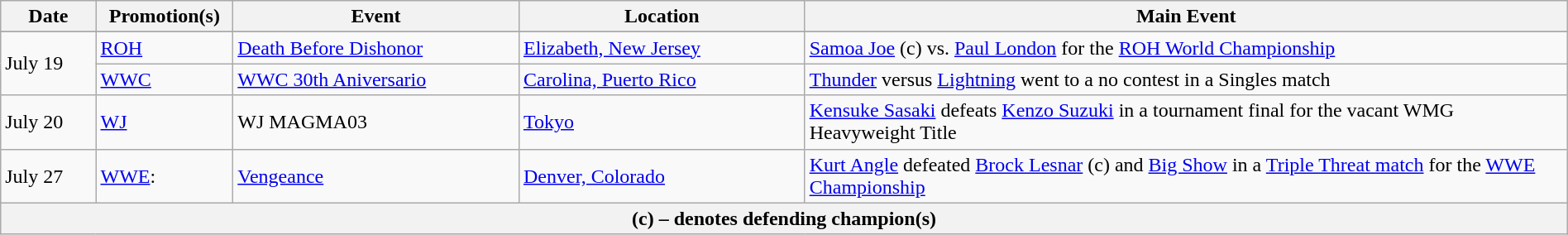<table class="wikitable" style="width:100%;">
<tr>
<th width="5%">Date</th>
<th width="5%">Promotion(s)</th>
<th style="width:15%;">Event</th>
<th style="width:15%;">Location</th>
<th style="width:40%;">Main Event</th>
</tr>
<tr style="width:20%;" |Notes>
</tr>
<tr>
<td rowspan=2>July 19</td>
<td><a href='#'>ROH</a></td>
<td><a href='#'>Death Before Dishonor</a></td>
<td><a href='#'>Elizabeth, New Jersey</a></td>
<td><a href='#'>Samoa Joe</a> (c) vs. <a href='#'>Paul London</a> for the <a href='#'>ROH World Championship</a></td>
</tr>
<tr>
<td><a href='#'>WWC</a></td>
<td><a href='#'>WWC 30th Aniversario</a></td>
<td><a href='#'>Carolina, Puerto Rico</a></td>
<td><a href='#'>Thunder</a> versus <a href='#'>Lightning</a> went to a no contest in a Singles match</td>
</tr>
<tr>
<td>July 20</td>
<td><a href='#'>WJ</a></td>
<td>WJ MAGMA03</td>
<td><a href='#'>Tokyo</a></td>
<td><a href='#'>Kensuke Sasaki</a> defeats <a href='#'>Kenzo Suzuki</a> in a tournament final for the vacant WMG Heavyweight Title</td>
</tr>
<tr>
<td>July 27</td>
<td><a href='#'>WWE</a>:<br></td>
<td><a href='#'>Vengeance</a></td>
<td><a href='#'>Denver, Colorado</a></td>
<td><a href='#'>Kurt Angle</a> defeated <a href='#'>Brock Lesnar</a> (c) and <a href='#'>Big Show</a> in a <a href='#'>Triple Threat match</a> for the <a href='#'>WWE Championship</a></td>
</tr>
<tr>
<th colspan="6">(c) – denotes defending champion(s)</th>
</tr>
</table>
